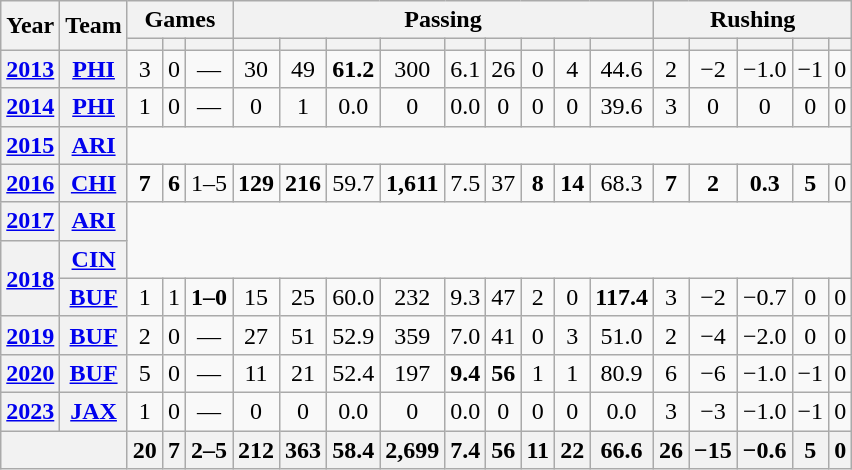<table class="wikitable" style="text-align:center">
<tr>
<th rowspan="2">Year</th>
<th rowspan="2">Team</th>
<th colspan="3">Games</th>
<th colspan="9">Passing</th>
<th colspan="5">Rushing</th>
</tr>
<tr>
<th></th>
<th></th>
<th></th>
<th></th>
<th></th>
<th></th>
<th></th>
<th></th>
<th></th>
<th></th>
<th></th>
<th></th>
<th></th>
<th></th>
<th></th>
<th></th>
<th></th>
</tr>
<tr>
<th><a href='#'>2013</a></th>
<th><a href='#'>PHI</a></th>
<td>3</td>
<td>0</td>
<td>—</td>
<td>30</td>
<td>49</td>
<td><strong>61.2</strong></td>
<td>300</td>
<td>6.1</td>
<td>26</td>
<td>0</td>
<td>4</td>
<td>44.6</td>
<td>2</td>
<td>−2</td>
<td>−1.0</td>
<td>−1</td>
<td>0</td>
</tr>
<tr>
<th><a href='#'>2014</a></th>
<th><a href='#'>PHI</a></th>
<td>1</td>
<td>0</td>
<td>—</td>
<td>0</td>
<td>1</td>
<td>0.0</td>
<td>0</td>
<td>0.0</td>
<td>0</td>
<td>0</td>
<td>0</td>
<td>39.6</td>
<td>3</td>
<td>0</td>
<td>0</td>
<td>0</td>
<td>0</td>
</tr>
<tr>
<th><a href='#'>2015</a></th>
<th><a href='#'>ARI</a></th>
<td colspan="18"></td>
</tr>
<tr>
<th><a href='#'>2016</a></th>
<th><a href='#'>CHI</a></th>
<td><strong>7</strong></td>
<td><strong>6</strong></td>
<td>1–5</td>
<td><strong>129</strong></td>
<td><strong>216</strong></td>
<td>59.7</td>
<td><strong>1,611</strong></td>
<td>7.5</td>
<td>37</td>
<td><strong>8</strong></td>
<td><strong>14</strong></td>
<td>68.3</td>
<td><strong>7</strong></td>
<td><strong>2</strong></td>
<td><strong>0.3</strong></td>
<td><strong>5</strong></td>
<td>0</td>
</tr>
<tr>
<th><a href='#'>2017</a></th>
<th><a href='#'>ARI</a></th>
<td colspan="18" rowspan="2"></td>
</tr>
<tr>
<th rowspan="2"><a href='#'>2018</a></th>
<th><a href='#'>CIN</a></th>
</tr>
<tr>
<th><a href='#'>BUF</a></th>
<td>1</td>
<td>1</td>
<td><strong>1–0</strong></td>
<td>15</td>
<td>25</td>
<td>60.0</td>
<td>232</td>
<td>9.3</td>
<td>47</td>
<td>2</td>
<td>0</td>
<td><strong>117.4</strong></td>
<td>3</td>
<td>−2</td>
<td>−0.7</td>
<td>0</td>
<td>0</td>
</tr>
<tr>
<th><a href='#'>2019</a></th>
<th><a href='#'>BUF</a></th>
<td>2</td>
<td>0</td>
<td>—</td>
<td>27</td>
<td>51</td>
<td>52.9</td>
<td>359</td>
<td>7.0</td>
<td>41</td>
<td>0</td>
<td>3</td>
<td>51.0</td>
<td>2</td>
<td>−4</td>
<td>−2.0</td>
<td>0</td>
<td>0</td>
</tr>
<tr>
<th><a href='#'>2020</a></th>
<th><a href='#'>BUF</a></th>
<td>5</td>
<td>0</td>
<td>—</td>
<td>11</td>
<td>21</td>
<td>52.4</td>
<td>197</td>
<td><strong>9.4</strong></td>
<td><strong>56</strong></td>
<td>1</td>
<td>1</td>
<td>80.9</td>
<td>6</td>
<td>−6</td>
<td>−1.0</td>
<td>−1</td>
<td>0</td>
</tr>
<tr>
<th><a href='#'>2023</a></th>
<th><a href='#'>JAX</a></th>
<td>1</td>
<td>0</td>
<td>—</td>
<td>0</td>
<td>0</td>
<td>0.0</td>
<td>0</td>
<td>0.0</td>
<td>0</td>
<td>0</td>
<td>0</td>
<td>0.0</td>
<td>3</td>
<td>−3</td>
<td>−1.0</td>
<td>−1</td>
<td>0</td>
</tr>
<tr>
<th colspan="2"></th>
<th>20</th>
<th>7</th>
<th>2–5</th>
<th>212</th>
<th>363</th>
<th>58.4</th>
<th>2,699</th>
<th>7.4</th>
<th>56</th>
<th>11</th>
<th>22</th>
<th>66.6</th>
<th>26</th>
<th>−15</th>
<th>−0.6</th>
<th>5</th>
<th>0</th>
</tr>
</table>
